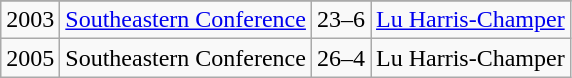<table class="wikitable">
<tr>
</tr>
<tr>
<td>2003</td>
<td><a href='#'>Southeastern Conference</a></td>
<td>23–6</td>
<td><a href='#'>Lu Harris-Champer</a></td>
</tr>
<tr>
<td>2005</td>
<td>Southeastern Conference</td>
<td>26–4</td>
<td>Lu Harris-Champer</td>
</tr>
</table>
